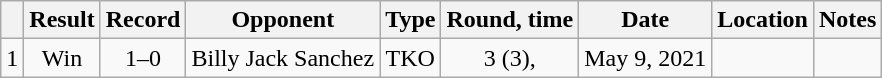<table class="wikitable" style="text-align:center">
<tr>
<th></th>
<th>Result</th>
<th>Record</th>
<th>Opponent</th>
<th>Type</th>
<th>Round, time</th>
<th>Date</th>
<th>Location</th>
<th>Notes</th>
</tr>
<tr>
<td>1</td>
<td>Win</td>
<td>1–0</td>
<td style="text-align:left;">Billy Jack Sanchez</td>
<td>TKO</td>
<td>3 (3), </td>
<td>May 9, 2021</td>
<td style="text-align:left;"></td>
<td style="text-align:left;"></td>
</tr>
</table>
